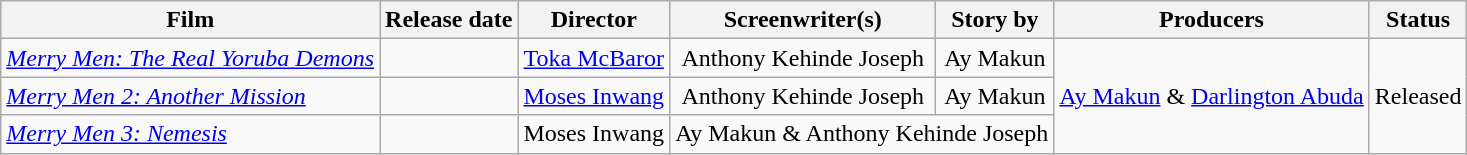<table class="wikitable plainrowheaders" style="text-align:center;">
<tr>
<th>Film</th>
<th>Release date</th>
<th>Director</th>
<th>Screenwriter(s)</th>
<th>Story by</th>
<th>Producers</th>
<th>Status</th>
</tr>
<tr>
<td style="text-align:left"><em><a href='#'>Merry Men: The Real Yoruba Demons</a></em></td>
<td style="text-align:left"></td>
<td><a href='#'>Toka McBaror</a></td>
<td>Anthony Kehinde Joseph</td>
<td>Ay Makun</td>
<td rowspan="3"><a href='#'>Ay Makun</a> & <a href='#'>Darlington Abuda</a></td>
<td rowspan="3">Released</td>
</tr>
<tr>
<td style="text-align:left"><em><a href='#'>Merry Men 2: Another Mission</a></em></td>
<td style="text-align:left"></td>
<td><a href='#'>Moses Inwang</a></td>
<td>Anthony Kehinde Joseph</td>
<td>Ay Makun</td>
</tr>
<tr>
<td style="text-align:left"><em><a href='#'>Merry Men 3: Nemesis</a></em></td>
<td style="text-align:left"></td>
<td>Moses Inwang</td>
<td colspan="2">Ay Makun & Anthony Kehinde Joseph</td>
</tr>
</table>
